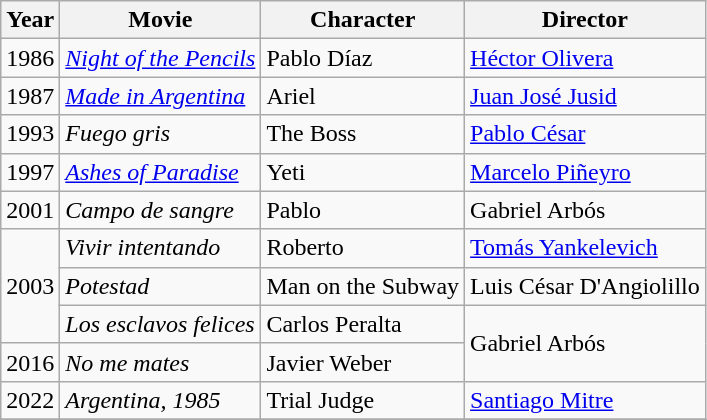<table class="wikitable">
<tr>
<th>Year</th>
<th>Movie</th>
<th>Character</th>
<th>Director</th>
</tr>
<tr>
<td>1986</td>
<td><em><a href='#'>Night of the Pencils</a></em></td>
<td>Pablo Díaz</td>
<td><a href='#'>Héctor Olivera</a></td>
</tr>
<tr>
<td>1987</td>
<td><em><a href='#'>Made in Argentina</a></em></td>
<td>Ariel</td>
<td><a href='#'>Juan José Jusid</a></td>
</tr>
<tr>
<td>1993</td>
<td><em>Fuego gris</em></td>
<td>The Boss</td>
<td><a href='#'>Pablo César</a></td>
</tr>
<tr>
<td>1997</td>
<td><em><a href='#'>Ashes of Paradise</a></em></td>
<td>Yeti</td>
<td><a href='#'>Marcelo Piñeyro</a></td>
</tr>
<tr>
<td>2001</td>
<td><em>Campo de sangre</em></td>
<td>Pablo</td>
<td>Gabriel Arbós</td>
</tr>
<tr>
<td rowspan="3">2003</td>
<td><em>Vivir intentando</em></td>
<td>Roberto</td>
<td><a href='#'>Tomás Yankelevich</a></td>
</tr>
<tr>
<td><em>Potestad</em></td>
<td>Man on the Subway</td>
<td>Luis César D'Angiolillo</td>
</tr>
<tr>
<td><em>Los esclavos felices</em></td>
<td>Carlos Peralta</td>
<td rowspan="2">Gabriel Arbós</td>
</tr>
<tr>
<td>2016</td>
<td><em>No me mates</em></td>
<td>Javier Weber</td>
</tr>
<tr>
<td>2022</td>
<td><em>Argentina, 1985</em></td>
<td>Trial Judge</td>
<td><a href='#'>Santiago Mitre</a></td>
</tr>
<tr>
</tr>
</table>
